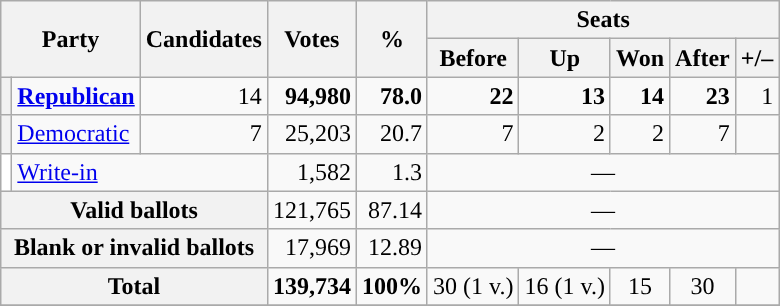<table class="wikitable">
<tr>
<th rowspan="2" colspan="2">Party</th>
<th rowspan="2">Candidates</th>
<th rowspan="2">Votes</th>
<th rowspan="2">%</th>
<th colspan="5">Seats</th>
</tr>
<tr>
<th>Before<br></th>
<th>Up</th>
<th>Won</th>
<th>After<br></th>
<th>+/–</th>
</tr>
<tr>
<th style="background-color:"></th>
<td><strong><a href='#'>Republican</a></strong></td>
<td align="right">14</td>
<td align="right"><strong>94,980</strong></td>
<td align="right"><strong>78.0</strong></td>
<td align="right"><strong>22</strong></td>
<td align="right"><strong>13</strong></td>
<td align="right"><strong>14</strong></td>
<td align="right"><strong>23</strong></td>
<td align="right"> 1</td>
</tr>
<tr>
<th style="background-color:"></th>
<td><a href='#'>Democratic</a></td>
<td align="right">7</td>
<td align="right">25,203</td>
<td align="right">20.7</td>
<td align="right">7</td>
<td align="right">2</td>
<td align="right">2</td>
<td align="right">7</td>
<td align="right"></td>
</tr>
<tr>
<th style="background-color:#ffffff"></th>
<td colspan=2><a href='#'>Write-in</a></td>
<td align="right">1,582</td>
<td align="right">1.3</td>
<td align="center" colspan="5">—</td>
</tr>
<tr>
<th colspan="3">Valid ballots</th>
<td align="right">121,765</td>
<td align="right">87.14</td>
<td align="center" colspan="5">—</td>
</tr>
<tr>
<th colspan="3">Blank or invalid ballots</th>
<td align="right">17,969</td>
<td align="right">12.89</td>
<td align="center" colspan="5">—</td>
</tr>
<tr>
<th colspan="3">Total</th>
<td align="right"><strong>139,734</strong></td>
<td align="right"><strong>100%</strong></td>
<td align="center">30 (1 v.)</td>
<td align="center">16 (1 v.)</td>
<td align="center">15</td>
<td align="center">30</td>
<td align="right"></td>
</tr>
<tr>
</tr>
</table>
